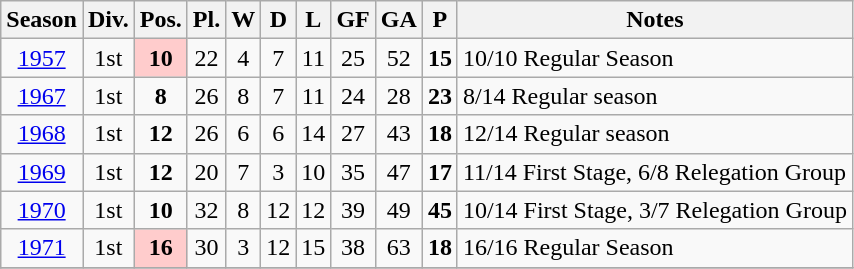<table class="wikitable sortable">
<tr>
<th>Season</th>
<th>Div.</th>
<th>Pos.</th>
<th>Pl.</th>
<th>W</th>
<th>D</th>
<th>L</th>
<th>GF</th>
<th>GA</th>
<th>P</th>
<th>Notes</th>
</tr>
<tr>
<td align=center><a href='#'>1957</a></td>
<td align=center>1st</td>
<td align=center bgcolor=#ffcccc><strong>10</strong></td>
<td align=center>22</td>
<td align=center>4</td>
<td align=center>7</td>
<td align=center>11</td>
<td align=center>25</td>
<td align=center>52</td>
<td align=center><strong>15</strong></td>
<td>10/10 Regular Season</td>
</tr>
<tr>
<td align=center><a href='#'>1967</a></td>
<td align=center>1st</td>
<td align=center><strong>8</strong></td>
<td align=center>26</td>
<td align=center>8</td>
<td align=center>7</td>
<td align=center>11</td>
<td align=center>24</td>
<td align=center>28</td>
<td align=center><strong>23</strong></td>
<td>8/14 Regular season</td>
</tr>
<tr>
<td align=center><a href='#'>1968</a></td>
<td align=center>1st</td>
<td align=center><strong>12</strong></td>
<td align=center>26</td>
<td align=center>6</td>
<td align=center>6</td>
<td align=center>14</td>
<td align=center>27</td>
<td align=center>43</td>
<td align=center><strong>18</strong></td>
<td>12/14 Regular season</td>
</tr>
<tr>
<td align=center><a href='#'>1969</a></td>
<td align=center>1st</td>
<td align=center><strong>12</strong></td>
<td align=center>20</td>
<td align=center>7</td>
<td align=center>3</td>
<td align=center>10</td>
<td align=center>35</td>
<td align=center>47</td>
<td align=center><strong>17</strong></td>
<td>11/14 First Stage, 6/8 Relegation Group</td>
</tr>
<tr>
<td align=center><a href='#'>1970</a></td>
<td align=center>1st</td>
<td align=center><strong>10</strong></td>
<td align=center>32</td>
<td align=center>8</td>
<td align=center>12</td>
<td align=center>12</td>
<td align=center>39</td>
<td align=center>49</td>
<td align=center><strong>45</strong></td>
<td>10/14 First Stage, 3/7 Relegation Group</td>
</tr>
<tr>
<td align=center><a href='#'>1971</a></td>
<td align=center>1st</td>
<td align=center bgcolor=#ffcccc><strong>16</strong></td>
<td align=center>30</td>
<td align=center>3</td>
<td align=center>12</td>
<td align=center>15</td>
<td align=center>38</td>
<td align=center>63</td>
<td align=center><strong>18</strong></td>
<td>16/16 Regular Season</td>
</tr>
<tr>
</tr>
</table>
